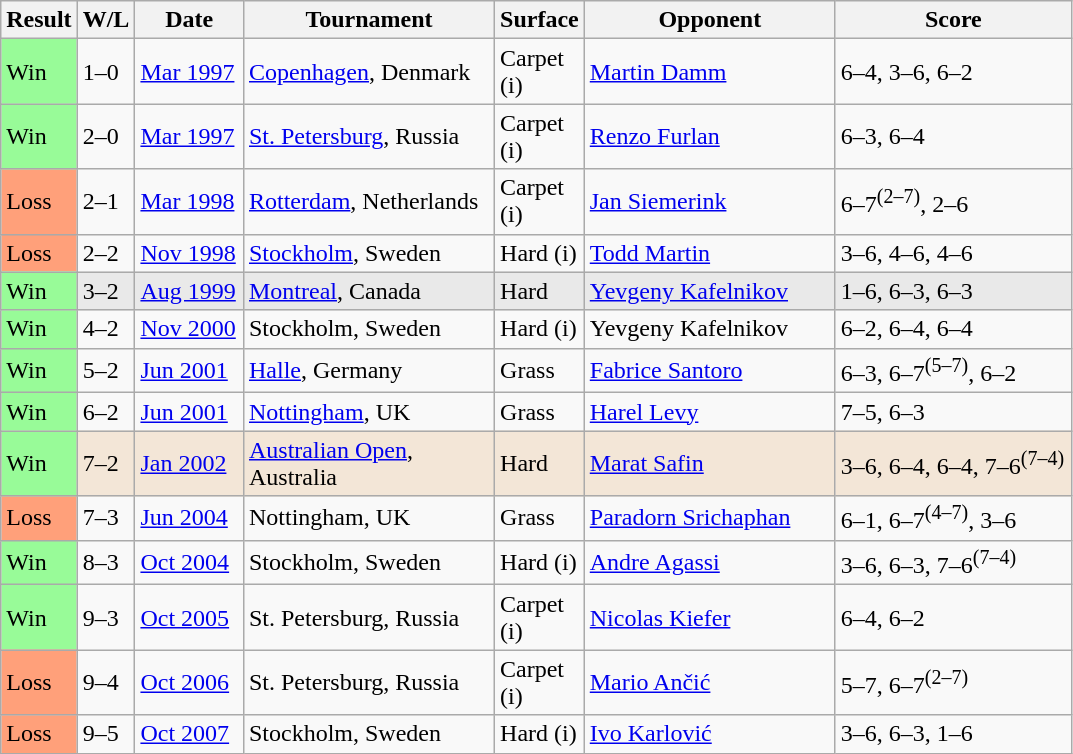<table class="sortable wikitable">
<tr>
<th style="width:40px">Result</th>
<th style="width:30px" class="unsortable">W/L</th>
<th style="width:65px">Date</th>
<th style="width:160px">Tournament</th>
<th style="width:50px">Surface</th>
<th style="width:160px">Opponent</th>
<th style="width:150px" class="unsortable">Score</th>
</tr>
<tr>
<td style="background:#98fb98;">Win</td>
<td>1–0</td>
<td><a href='#'>Mar 1997</a></td>
<td><a href='#'>Copenhagen</a>, Denmark</td>
<td>Carpet (i)</td>
<td> <a href='#'>Martin Damm</a></td>
<td>6–4, 3–6, 6–2</td>
</tr>
<tr>
<td style="background:#98fb98;">Win</td>
<td>2–0</td>
<td><a href='#'>Mar 1997</a></td>
<td><a href='#'>St. Petersburg</a>, Russia</td>
<td>Carpet (i)</td>
<td> <a href='#'>Renzo Furlan</a></td>
<td>6–3, 6–4</td>
</tr>
<tr>
<td style="background:#ffa07a;">Loss</td>
<td>2–1</td>
<td><a href='#'>Mar 1998</a></td>
<td><a href='#'>Rotterdam</a>, Netherlands</td>
<td>Carpet (i)</td>
<td> <a href='#'>Jan Siemerink</a></td>
<td>6–7<sup>(2–7)</sup>, 2–6</td>
</tr>
<tr>
<td style="background:#ffa07a;">Loss</td>
<td>2–2</td>
<td><a href='#'>Nov 1998</a></td>
<td><a href='#'>Stockholm</a>, Sweden</td>
<td>Hard (i)</td>
<td> <a href='#'>Todd Martin</a></td>
<td>3–6, 4–6, 4–6</td>
</tr>
<tr style="background:#e9e9e9;">
<td style="background:#98fb98;">Win</td>
<td>3–2</td>
<td><a href='#'>Aug 1999</a></td>
<td><a href='#'>Montreal</a>, Canada</td>
<td>Hard</td>
<td> <a href='#'>Yevgeny Kafelnikov</a></td>
<td>1–6, 6–3, 6–3</td>
</tr>
<tr>
<td style="background:#98fb98;">Win</td>
<td>4–2</td>
<td><a href='#'>Nov 2000</a></td>
<td>Stockholm, Sweden</td>
<td>Hard (i)</td>
<td> Yevgeny Kafelnikov</td>
<td>6–2, 6–4, 6–4</td>
</tr>
<tr>
<td style="background:#98fb98;">Win</td>
<td>5–2</td>
<td><a href='#'>Jun 2001</a></td>
<td><a href='#'>Halle</a>, Germany</td>
<td>Grass</td>
<td> <a href='#'>Fabrice Santoro</a></td>
<td>6–3, 6–7<sup>(5–7)</sup>, 6–2</td>
</tr>
<tr>
<td style="background:#98fb98;">Win</td>
<td>6–2</td>
<td><a href='#'>Jun 2001</a></td>
<td><a href='#'>Nottingham</a>, UK</td>
<td>Grass</td>
<td> <a href='#'>Harel Levy</a></td>
<td>7–5, 6–3</td>
</tr>
<tr style="background:#f3e6d7;">
<td style="background:#98fb98;">Win</td>
<td>7–2</td>
<td><a href='#'>Jan 2002</a></td>
<td><a href='#'>Australian Open</a>, Australia</td>
<td>Hard</td>
<td> <a href='#'>Marat Safin</a></td>
<td>3–6, 6–4, 6–4, 7–6<sup>(7–4)</sup></td>
</tr>
<tr>
<td style="background:#ffa07a;">Loss</td>
<td>7–3</td>
<td><a href='#'>Jun 2004</a></td>
<td>Nottingham, UK</td>
<td>Grass</td>
<td> <a href='#'>Paradorn Srichaphan</a></td>
<td>6–1, 6–7<sup>(4–7)</sup>, 3–6</td>
</tr>
<tr>
<td style="background:#98fb98;">Win</td>
<td>8–3</td>
<td><a href='#'>Oct 2004</a></td>
<td>Stockholm, Sweden</td>
<td>Hard (i)</td>
<td> <a href='#'>Andre Agassi</a></td>
<td>3–6, 6–3, 7–6<sup>(7–4)</sup></td>
</tr>
<tr>
<td style="background:#98fb98;">Win</td>
<td>9–3</td>
<td><a href='#'>Oct 2005</a></td>
<td>St. Petersburg, Russia</td>
<td>Carpet (i)</td>
<td> <a href='#'>Nicolas Kiefer</a></td>
<td>6–4, 6–2</td>
</tr>
<tr>
<td style="background:#ffa07a;">Loss</td>
<td>9–4</td>
<td><a href='#'>Oct 2006</a></td>
<td>St. Petersburg, Russia</td>
<td>Carpet (i)</td>
<td> <a href='#'>Mario Ančić</a></td>
<td>5–7, 6–7<sup>(2–7)</sup></td>
</tr>
<tr>
<td style="background:#ffa07a;">Loss</td>
<td>9–5</td>
<td><a href='#'>Oct 2007</a></td>
<td>Stockholm, Sweden</td>
<td>Hard (i)</td>
<td> <a href='#'>Ivo Karlović</a></td>
<td>3–6, 6–3, 1–6</td>
</tr>
</table>
